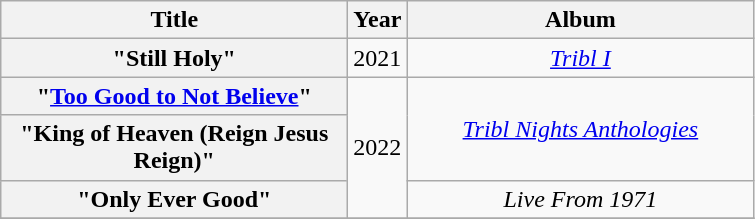<table class="wikitable plainrowheaders" style="text-align:center;">
<tr>
<th scope="col" style="width:14em;">Title</th>
<th scope="col">Year</th>
<th scope="col" style="width:14em;">Album</th>
</tr>
<tr>
<th scope="row">"Still Holy" <br></th>
<td>2021</td>
<td><em><a href='#'>Tribl I</a></em></td>
</tr>
<tr>
<th scope="row">"<a href='#'>Too Good to Not Believe</a>" <br></th>
<td rowspan="3">2022</td>
<td rowspan="2"><em><a href='#'>Tribl Nights Anthologies</a></em></td>
</tr>
<tr>
<th scope="row">"King of Heaven (Reign Jesus Reign)" <br></th>
</tr>
<tr>
<th scope="row">"Only Ever Good" <br></th>
<td><em>Live From 1971</em></td>
</tr>
<tr>
</tr>
</table>
